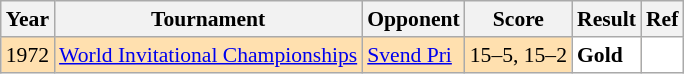<table class="sortable wikitable" style="font-size: 90%;">
<tr>
<th>Year</th>
<th>Tournament</th>
<th>Opponent</th>
<th>Score</th>
<th>Result</th>
<th>Ref</th>
</tr>
<tr style="background:#FFE0AF">
<td align="center">1972</td>
<td align="left"><a href='#'>World Invitational Championships</a></td>
<td align="left"> <a href='#'>Svend Pri</a></td>
<td align="left">15–5, 15–2</td>
<td style="text-align:left; background:white"> <strong>Gold</strong></td>
<td style="text-align:center; background:white"></td>
</tr>
</table>
